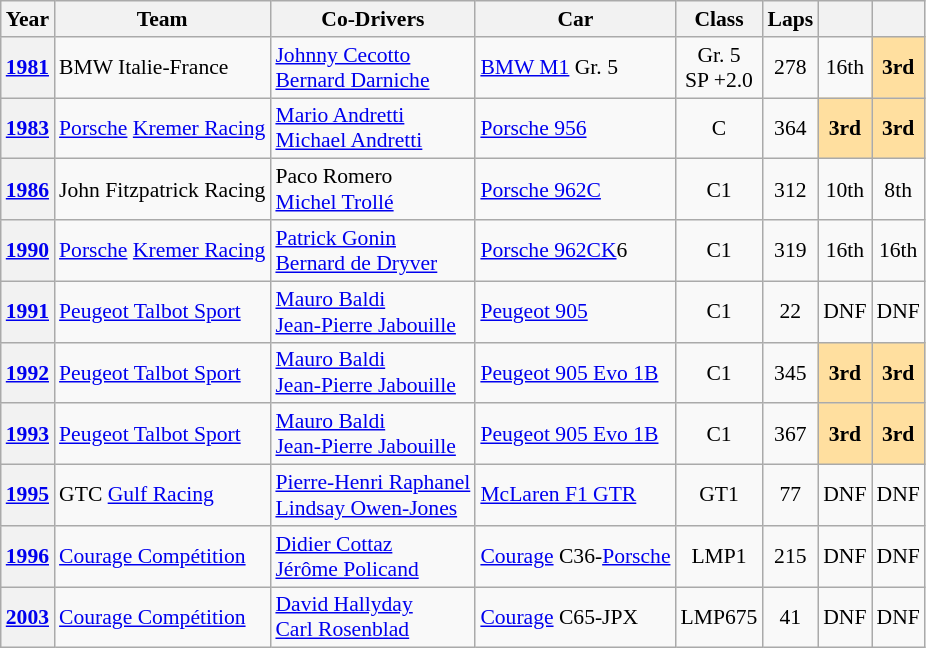<table class="wikitable" style="text-align:center; font-size:90%">
<tr>
<th>Year</th>
<th>Team</th>
<th>Co-Drivers</th>
<th>Car</th>
<th>Class</th>
<th>Laps</th>
<th></th>
<th></th>
</tr>
<tr>
<th><a href='#'>1981</a></th>
<td align="left" nowrap> BMW Italie-France</td>
<td align="left" nowrap> <a href='#'>Johnny Cecotto</a><br> <a href='#'>Bernard Darniche</a></td>
<td align="left" nowrap><a href='#'>BMW M1</a> Gr. 5</td>
<td>Gr. 5<br>SP +2.0</td>
<td>278</td>
<td>16th</td>
<td style="background:#FFDF9F;"><strong>3rd</strong></td>
</tr>
<tr>
<th><a href='#'>1983</a></th>
<td align="left" nowrap> <a href='#'>Porsche</a> <a href='#'>Kremer Racing</a></td>
<td align="left" nowrap> <a href='#'>Mario Andretti</a><br> <a href='#'>Michael Andretti</a></td>
<td align="left" nowrap><a href='#'>Porsche 956</a></td>
<td>C</td>
<td>364</td>
<td style="background:#FFDF9F;"><strong>3rd</strong></td>
<td style="background:#FFDF9F;"><strong>3rd</strong></td>
</tr>
<tr>
<th><a href='#'>1986</a></th>
<td align="left" nowrap> John Fitzpatrick Racing</td>
<td align="left" nowrap> Paco Romero<br> <a href='#'>Michel Trollé</a></td>
<td align="left" nowrap><a href='#'>Porsche 962C</a></td>
<td>C1</td>
<td>312</td>
<td>10th</td>
<td>8th</td>
</tr>
<tr>
<th><a href='#'>1990</a></th>
<td align="left" nowrap> <a href='#'>Porsche</a> <a href='#'>Kremer Racing</a></td>
<td align="left" nowrap> <a href='#'>Patrick Gonin</a><br> <a href='#'>Bernard de Dryver</a></td>
<td align="left" nowrap><a href='#'>Porsche 962CK</a>6</td>
<td>C1</td>
<td>319</td>
<td>16th</td>
<td>16th</td>
</tr>
<tr>
<th><a href='#'>1991</a></th>
<td align="left" nowrap> <a href='#'>Peugeot Talbot Sport</a></td>
<td align="left" nowrap> <a href='#'>Mauro Baldi</a><br> <a href='#'>Jean-Pierre Jabouille</a></td>
<td align="left" nowrap><a href='#'>Peugeot 905</a></td>
<td>C1</td>
<td>22</td>
<td>DNF</td>
<td>DNF</td>
</tr>
<tr>
<th><a href='#'>1992</a></th>
<td align="left" nowrap> <a href='#'>Peugeot Talbot Sport</a></td>
<td align="left" nowrap> <a href='#'>Mauro Baldi</a><br> <a href='#'>Jean-Pierre Jabouille</a></td>
<td align="left" nowrap><a href='#'>Peugeot 905 Evo 1B</a></td>
<td>C1</td>
<td>345</td>
<td style="background:#FFDF9F;"><strong>3rd</strong></td>
<td style="background:#FFDF9F;"><strong>3rd</strong></td>
</tr>
<tr>
<th><a href='#'>1993</a></th>
<td align="left" nowrap> <a href='#'>Peugeot Talbot Sport</a></td>
<td align="left" nowrap> <a href='#'>Mauro Baldi</a><br> <a href='#'>Jean-Pierre Jabouille</a></td>
<td align="left" nowrap><a href='#'>Peugeot 905 Evo 1B</a></td>
<td>C1</td>
<td>367</td>
<td style="background:#FFDF9F;"><strong>3rd</strong></td>
<td style="background:#FFDF9F;"><strong>3rd</strong></td>
</tr>
<tr>
<th><a href='#'>1995</a></th>
<td align="left" nowrap> GTC <a href='#'>Gulf Racing</a></td>
<td align="left" nowrap> <a href='#'>Pierre-Henri Raphanel</a><br> <a href='#'>Lindsay Owen-Jones</a></td>
<td align="left" nowrap><a href='#'>McLaren F1 GTR</a></td>
<td>GT1</td>
<td>77</td>
<td>DNF</td>
<td>DNF</td>
</tr>
<tr>
<th><a href='#'>1996</a></th>
<td align="left" nowrap> <a href='#'>Courage Compétition</a></td>
<td align="left" nowrap> <a href='#'>Didier Cottaz</a><br> <a href='#'>Jérôme Policand</a></td>
<td align="left" nowrap><a href='#'>Courage</a> C36-<a href='#'>Porsche</a></td>
<td>LMP1</td>
<td>215</td>
<td>DNF</td>
<td>DNF</td>
</tr>
<tr>
<th><a href='#'>2003</a></th>
<td align="left" nowrap> <a href='#'>Courage Compétition</a></td>
<td align="left" nowrap> <a href='#'>David Hallyday</a><br> <a href='#'>Carl Rosenblad</a></td>
<td align="left" nowrap><a href='#'>Courage</a> C65-JPX</td>
<td>LMP675</td>
<td>41</td>
<td>DNF</td>
<td>DNF</td>
</tr>
</table>
